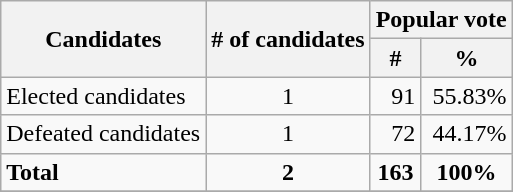<table class="wikitable">
<tr>
<th rowspan="2">Candidates</th>
<th rowspan="2"># of candidates</th>
<th colspan="2">Popular vote</th>
</tr>
<tr>
<th>#</th>
<th>%</th>
</tr>
<tr>
<td>Elected candidates</td>
<td align="center">1</td>
<td align="right">91</td>
<td align="right">55.83%</td>
</tr>
<tr>
<td>Defeated candidates</td>
<td align="center">1</td>
<td align="right">72</td>
<td align="right">44.17%</td>
</tr>
<tr>
<td><strong>Total</strong></td>
<td align="center"><strong>2</strong></td>
<td align="center"><strong>163</strong></td>
<td align="center"><strong>100%</strong></td>
</tr>
<tr>
</tr>
</table>
